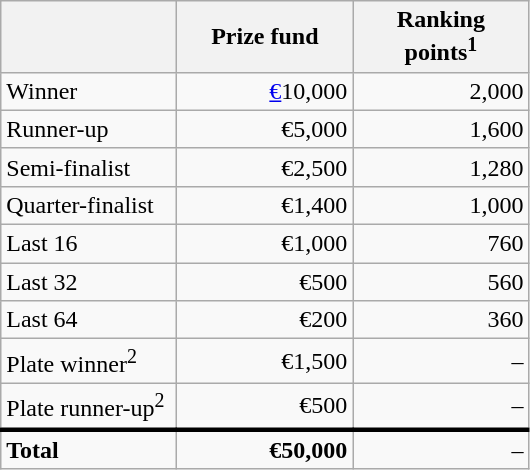<table class="wikitable">
<tr>
<th width=110px></th>
<th width=110px align="right">Prize fund</th>
<th width=110px align="right">Ranking points<sup>1</sup></th>
</tr>
<tr>
<td>Winner</td>
<td align="right"><a href='#'>€</a>10,000</td>
<td align="right">2,000</td>
</tr>
<tr>
<td>Runner-up</td>
<td align="right">€5,000</td>
<td align="right">1,600</td>
</tr>
<tr>
<td>Semi-finalist</td>
<td align="right">€2,500</td>
<td align="right">1,280</td>
</tr>
<tr>
<td>Quarter-finalist</td>
<td align="right">€1,400</td>
<td align="right">1,000</td>
</tr>
<tr>
<td>Last 16</td>
<td align="right">€1,000</td>
<td align="right">760</td>
</tr>
<tr>
<td>Last 32</td>
<td align="right">€500</td>
<td align="right">560</td>
</tr>
<tr>
<td>Last 64</td>
<td align="right">€200</td>
<td align="right">360</td>
</tr>
<tr>
<td>Plate winner<sup>2</sup></td>
<td align="right">€1,500</td>
<td align="right">–</td>
</tr>
<tr>
<td>Plate runner-up<sup>2</sup></td>
<td align="right">€500</td>
<td align="right">–</td>
</tr>
<tr style="border-top:medium solid">
<td><strong>Total</strong></td>
<td align="right"><strong>€50,000</strong></td>
<td align="right">–</td>
</tr>
</table>
